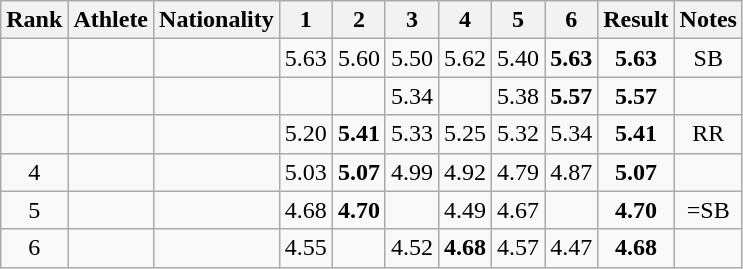<table class="wikitable sortable" style="text-align:center">
<tr>
<th>Rank</th>
<th>Athlete</th>
<th>Nationality</th>
<th width="25">1</th>
<th width="25">2</th>
<th width="25">3</th>
<th width="25">4</th>
<th width="25">5</th>
<th width="25">6</th>
<th>Result</th>
<th>Notes</th>
</tr>
<tr>
<td></td>
<td align=left></td>
<td align="left"></td>
<td>5.63</td>
<td>5.60</td>
<td>5.50</td>
<td>5.62</td>
<td>5.40</td>
<td><strong>5.63</strong></td>
<td><strong>5.63</strong></td>
<td>SB</td>
</tr>
<tr>
<td></td>
<td align=left></td>
<td align="left"></td>
<td></td>
<td></td>
<td>5.34</td>
<td></td>
<td>5.38</td>
<td><strong>5.57</strong></td>
<td><strong>5.57</strong></td>
<td></td>
</tr>
<tr>
<td></td>
<td align=left></td>
<td align="left"></td>
<td>5.20</td>
<td><strong>5.41</strong></td>
<td>5.33</td>
<td>5.25</td>
<td>5.32</td>
<td>5.34</td>
<td><strong>5.41</strong></td>
<td>RR</td>
</tr>
<tr>
<td>4</td>
<td align=left></td>
<td align="left"></td>
<td>5.03</td>
<td><strong>5.07</strong></td>
<td>4.99</td>
<td>4.92</td>
<td>4.79</td>
<td>4.87</td>
<td><strong>5.07</strong></td>
<td></td>
</tr>
<tr>
<td>5</td>
<td align=left></td>
<td align="left"></td>
<td>4.68</td>
<td><strong>4.70</strong></td>
<td></td>
<td>4.49</td>
<td>4.67</td>
<td></td>
<td><strong>4.70</strong></td>
<td>=SB</td>
</tr>
<tr>
<td>6</td>
<td align=left></td>
<td align="left"></td>
<td>4.55</td>
<td></td>
<td>4.52</td>
<td><strong>4.68</strong></td>
<td>4.57</td>
<td>4.47</td>
<td><strong>4.68</strong></td>
<td></td>
</tr>
</table>
